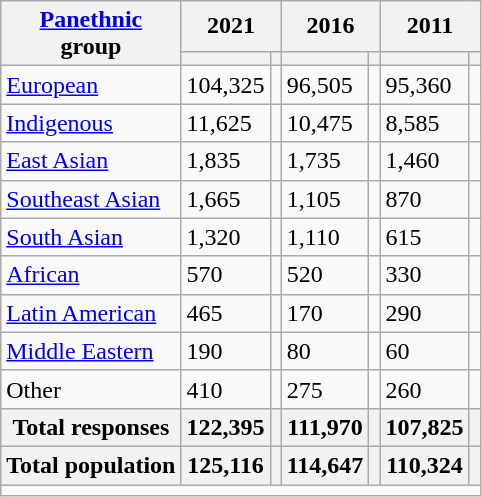<table class="wikitable collapsible sortable">
<tr>
<th rowspan="2"><a href='#'>Panethnic</a><br>group</th>
<th colspan="2">2021</th>
<th colspan="2">2016</th>
<th colspan="2">2011</th>
</tr>
<tr>
<th><a href='#'></a></th>
<th></th>
<th></th>
<th></th>
<th></th>
<th></th>
</tr>
<tr>
<td><a href='#'>European</a></td>
<td>104,325</td>
<td></td>
<td>96,505</td>
<td></td>
<td>95,360</td>
<td></td>
</tr>
<tr>
<td><a href='#'>Indigenous</a></td>
<td>11,625</td>
<td></td>
<td>10,475</td>
<td></td>
<td>8,585</td>
<td></td>
</tr>
<tr>
<td><a href='#'>East Asian</a></td>
<td>1,835</td>
<td></td>
<td>1,735</td>
<td></td>
<td>1,460</td>
<td></td>
</tr>
<tr>
<td><a href='#'>Southeast Asian</a></td>
<td>1,665</td>
<td></td>
<td>1,105</td>
<td></td>
<td>870</td>
<td></td>
</tr>
<tr>
<td><a href='#'>South Asian</a></td>
<td>1,320</td>
<td></td>
<td>1,110</td>
<td></td>
<td>615</td>
<td></td>
</tr>
<tr>
<td><a href='#'>African</a></td>
<td>570</td>
<td></td>
<td>520</td>
<td></td>
<td>330</td>
<td></td>
</tr>
<tr>
<td><a href='#'>Latin American</a></td>
<td>465</td>
<td></td>
<td>170</td>
<td></td>
<td>290</td>
<td></td>
</tr>
<tr>
<td><a href='#'>Middle Eastern</a></td>
<td>190</td>
<td></td>
<td>80</td>
<td></td>
<td>60</td>
<td></td>
</tr>
<tr>
<td>Other</td>
<td>410</td>
<td></td>
<td>275</td>
<td></td>
<td>260</td>
<td></td>
</tr>
<tr>
<th>Total responses</th>
<th>122,395</th>
<th></th>
<th>111,970</th>
<th></th>
<th>107,825</th>
<th></th>
</tr>
<tr>
<th>Total population</th>
<th>125,116</th>
<th></th>
<th>114,647</th>
<th></th>
<th>110,324</th>
<th></th>
</tr>
<tr class="sortbottom">
<td colspan="15"></td>
</tr>
</table>
